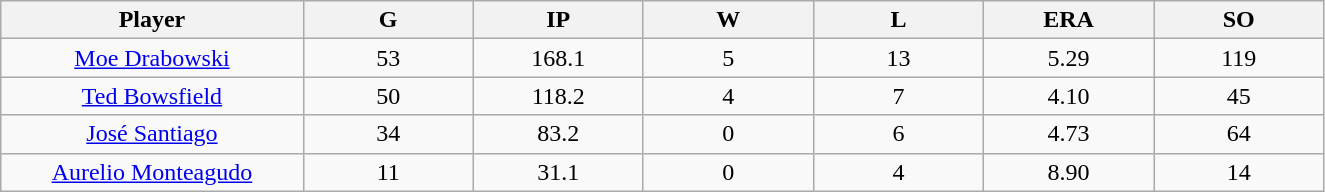<table class="wikitable sortable">
<tr>
<th bgcolor="#DDDDFF" width="16%">Player</th>
<th bgcolor="#DDDDFF" width="9%">G</th>
<th bgcolor="#DDDDFF" width="9%">IP</th>
<th bgcolor="#DDDDFF" width="9%">W</th>
<th bgcolor="#DDDDFF" width="9%">L</th>
<th bgcolor="#DDDDFF" width="9%">ERA</th>
<th bgcolor="#DDDDFF" width="9%">SO</th>
</tr>
<tr align="center">
<td><a href='#'>Moe Drabowski</a></td>
<td>53</td>
<td>168.1</td>
<td>5</td>
<td>13</td>
<td>5.29</td>
<td>119</td>
</tr>
<tr align=center>
<td><a href='#'>Ted Bowsfield</a></td>
<td>50</td>
<td>118.2</td>
<td>4</td>
<td>7</td>
<td>4.10</td>
<td>45</td>
</tr>
<tr align=center>
<td><a href='#'>José Santiago</a></td>
<td>34</td>
<td>83.2</td>
<td>0</td>
<td>6</td>
<td>4.73</td>
<td>64</td>
</tr>
<tr align=center>
<td><a href='#'>Aurelio Monteagudo</a></td>
<td>11</td>
<td>31.1</td>
<td>0</td>
<td>4</td>
<td>8.90</td>
<td>14</td>
</tr>
</table>
